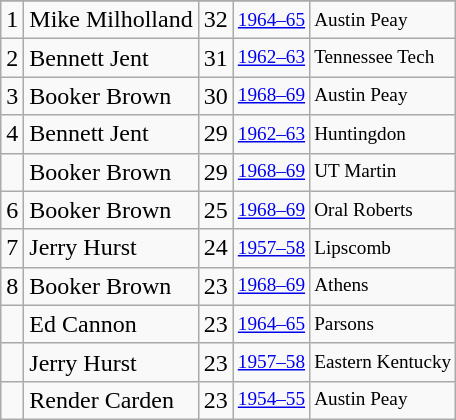<table class="wikitable">
<tr>
</tr>
<tr>
<td>1</td>
<td>Mike Milholland</td>
<td>32</td>
<td style="font-size:80%;"><a href='#'>1964–65</a></td>
<td style="font-size:80%;">Austin Peay</td>
</tr>
<tr>
<td>2</td>
<td>Bennett Jent</td>
<td>31</td>
<td style="font-size:80%;"><a href='#'>1962–63</a></td>
<td style="font-size:80%;">Tennessee Tech</td>
</tr>
<tr>
<td>3</td>
<td>Booker Brown</td>
<td>30</td>
<td style="font-size:80%;"><a href='#'>1968–69</a></td>
<td style="font-size:80%;">Austin Peay</td>
</tr>
<tr>
<td>4</td>
<td>Bennett Jent</td>
<td>29</td>
<td style="font-size:80%;"><a href='#'>1962–63</a></td>
<td style="font-size:80%;">Huntingdon</td>
</tr>
<tr>
<td></td>
<td>Booker Brown</td>
<td>29</td>
<td style="font-size:80%;"><a href='#'>1968–69</a></td>
<td style="font-size:80%;">UT Martin</td>
</tr>
<tr>
<td>6</td>
<td>Booker Brown</td>
<td>25</td>
<td style="font-size:80%;"><a href='#'>1968–69</a></td>
<td style="font-size:80%;">Oral Roberts</td>
</tr>
<tr>
<td>7</td>
<td>Jerry Hurst</td>
<td>24</td>
<td style="font-size:80%;"><a href='#'>1957–58</a></td>
<td style="font-size:80%;">Lipscomb</td>
</tr>
<tr>
<td>8</td>
<td>Booker Brown</td>
<td>23</td>
<td style="font-size:80%;"><a href='#'>1968–69</a></td>
<td style="font-size:80%;">Athens</td>
</tr>
<tr>
<td></td>
<td>Ed Cannon</td>
<td>23</td>
<td style="font-size:80%;"><a href='#'>1964–65</a></td>
<td style="font-size:80%;">Parsons</td>
</tr>
<tr>
<td></td>
<td>Jerry Hurst</td>
<td>23</td>
<td style="font-size:80%;"><a href='#'>1957–58</a></td>
<td style="font-size:80%;">Eastern Kentucky</td>
</tr>
<tr>
<td></td>
<td>Render Carden</td>
<td>23</td>
<td style="font-size:80%;"><a href='#'>1954–55</a></td>
<td style="font-size:80%;">Austin Peay</td>
</tr>
</table>
